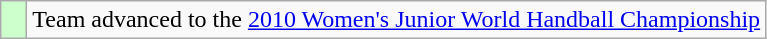<table class="wikitable" style="text-align: center;">
<tr>
<td width=10px bgcolor=#ccffcc></td>
<td>Team advanced to the <a href='#'>2010 Women's Junior World Handball Championship</a></td>
</tr>
</table>
